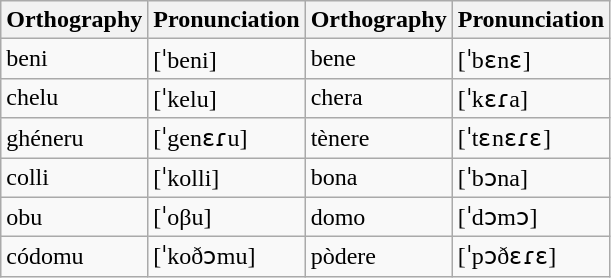<table class="wikitable">
<tr>
<th>Orthography</th>
<th>Pronunciation</th>
<th>Orthography</th>
<th>Pronunciation</th>
</tr>
<tr>
<td>beni</td>
<td>[ˈbeni]</td>
<td>bene</td>
<td>[ˈbɛnɛ]</td>
</tr>
<tr>
<td>chelu</td>
<td>[ˈkelu]</td>
<td>chera</td>
<td>[ˈkɛɾa]</td>
</tr>
<tr>
<td>ghéneru</td>
<td>[ˈgenɛɾu]</td>
<td>tènere</td>
<td>[ˈtɛnɛɾɛ]</td>
</tr>
<tr>
<td>colli</td>
<td>[ˈkolli]</td>
<td>bona</td>
<td>[ˈbɔna]</td>
</tr>
<tr>
<td>obu</td>
<td>[ˈoβu]</td>
<td>domo</td>
<td>[ˈdɔmɔ]</td>
</tr>
<tr>
<td>códomu</td>
<td>[ˈkoðɔmu]</td>
<td>pòdere</td>
<td>[ˈpɔðɛɾɛ]</td>
</tr>
</table>
